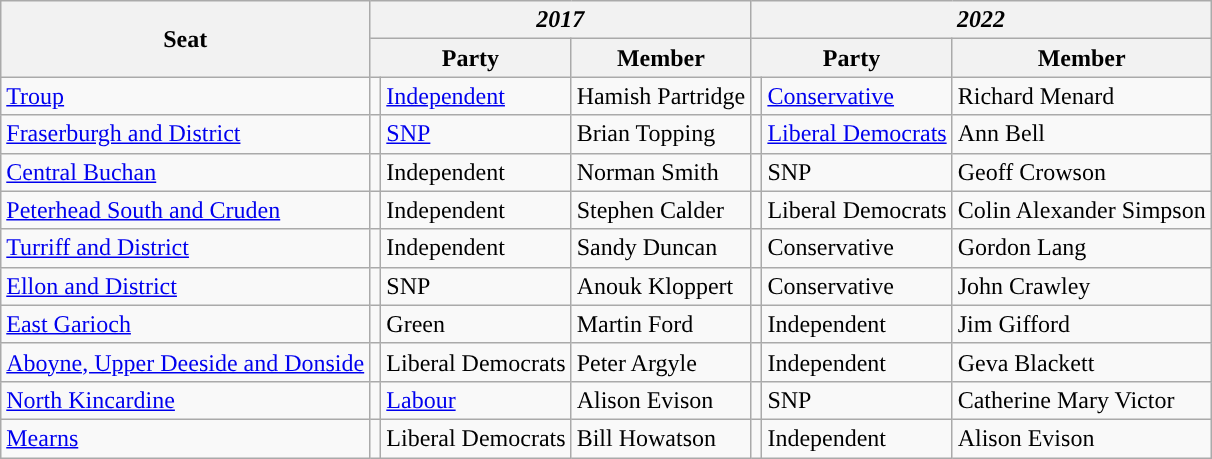<table class="wikitable">
<tr>
<th scope="col" rowspan="2" style="text-align:center">Seat</th>
<th scope="col" colspan="3" style="text-align:center"><em>2017</em></th>
<th scope="col" colspan="3" style="text-align:center"><em>2022</em></th>
</tr>
<tr>
<th colspan="2" style="text-align:center">Party</th>
<th style="text-align:center">Member</th>
<th colspan="2" style="text-align:center">Party</th>
<th style="text-align:center">Member</th>
</tr>
<tr>
<td scope="row"><a href='#'>Troup</a></td>
<td></td>
<td><a href='#'>Independent</a></td>
<td>Hamish Partridge</td>
<td></td>
<td><a href='#'>Conservative</a></td>
<td>Richard Menard</td>
</tr>
<tr>
<td scope="row"><a href='#'>Fraserburgh and District</a></td>
<td></td>
<td><a href='#'>SNP</a></td>
<td>Brian Topping</td>
<td></td>
<td><a href='#'>Liberal Democrats</a></td>
<td>Ann Bell</td>
</tr>
<tr>
<td scope="row"><a href='#'>Central Buchan</a></td>
<td></td>
<td>Independent</td>
<td>Norman Smith</td>
<td></td>
<td>SNP</td>
<td>Geoff Crowson</td>
</tr>
<tr>
<td scope="row"><a href='#'>Peterhead South and Cruden</a></td>
<td></td>
<td>Independent</td>
<td>Stephen Calder</td>
<td></td>
<td>Liberal Democrats</td>
<td>Colin Alexander Simpson</td>
</tr>
<tr>
<td scope="row"><a href='#'>Turriff and District</a></td>
<td></td>
<td>Independent</td>
<td>Sandy Duncan</td>
<td></td>
<td>Conservative</td>
<td>Gordon Lang</td>
</tr>
<tr>
<td scope="row"><a href='#'>Ellon and District</a></td>
<td></td>
<td>SNP</td>
<td>Anouk Kloppert</td>
<td></td>
<td>Conservative</td>
<td>John Crawley</td>
</tr>
<tr>
<td scope="row"><a href='#'>East Garioch</a></td>
<td></td>
<td>Green</td>
<td>Martin Ford</td>
<td></td>
<td>Independent</td>
<td>Jim Gifford</td>
</tr>
<tr>
<td scope="row"><a href='#'>Aboyne, Upper Deeside and Donside</a></td>
<td></td>
<td>Liberal Democrats</td>
<td>Peter Argyle</td>
<td></td>
<td>Independent</td>
<td>Geva Blackett</td>
</tr>
<tr>
<td scope="row"><a href='#'>North Kincardine</a></td>
<td></td>
<td><a href='#'>Labour</a></td>
<td>Alison Evison</td>
<td></td>
<td>SNP</td>
<td>Catherine Mary Victor</td>
</tr>
<tr>
<td scope="row"><a href='#'>Mearns</a></td>
<td></td>
<td>Liberal Democrats</td>
<td>Bill Howatson</td>
<td></td>
<td>Independent</td>
<td>Alison Evison</td>
</tr>
</table>
